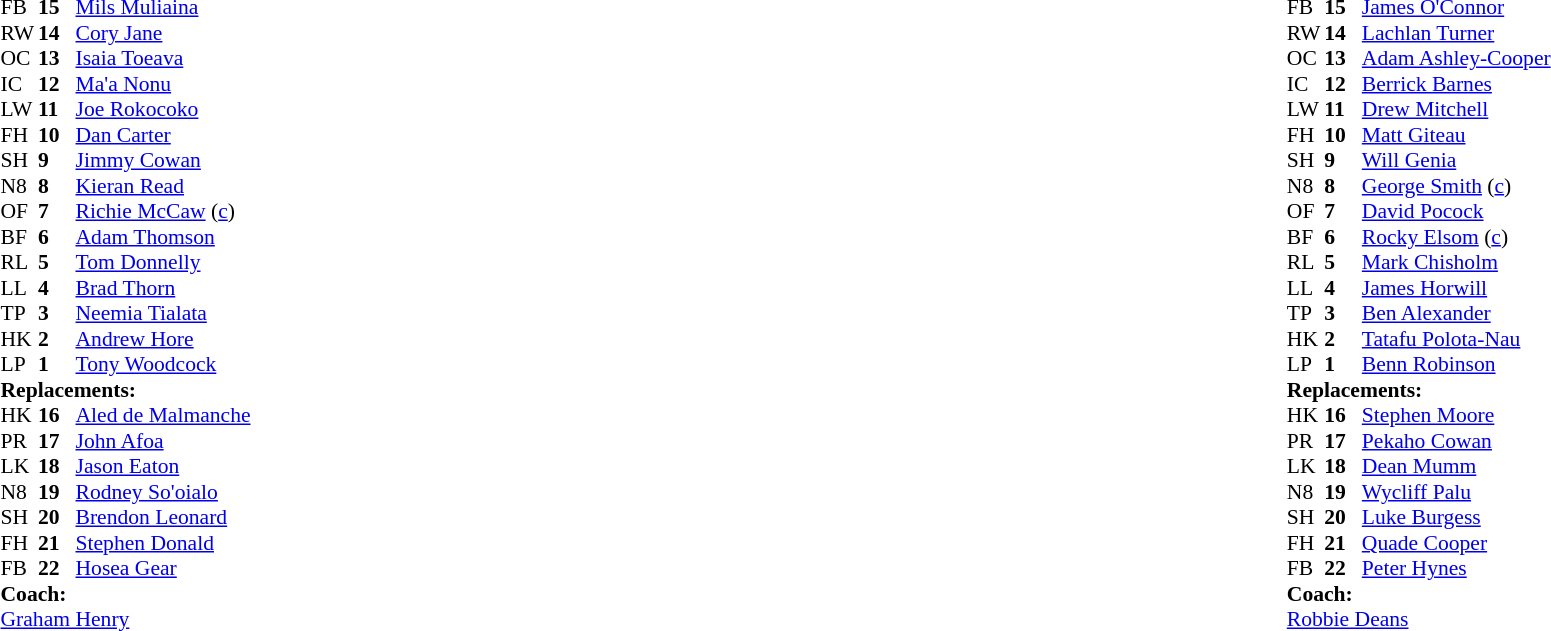<table width="100%">
<tr>
<td valign="top" width="50%"><br><table cellspacing="0" cellpadding="0" style="font-size: 90%">
<tr>
<th width="25"></th>
<th width="25"></th>
</tr>
<tr>
<td>FB</td>
<td><strong>15</strong></td>
<td><a href='#'>Mils Muliaina</a></td>
</tr>
<tr>
<td>RW</td>
<td><strong>14</strong></td>
<td><a href='#'>Cory Jane</a></td>
<td></td>
<td></td>
</tr>
<tr>
<td>OC</td>
<td><strong>13</strong></td>
<td><a href='#'>Isaia Toeava</a></td>
<td></td>
</tr>
<tr>
<td>IC</td>
<td><strong>12</strong></td>
<td><a href='#'>Ma'a Nonu</a></td>
</tr>
<tr>
<td>LW</td>
<td><strong>11</strong></td>
<td><a href='#'>Joe Rokocoko</a></td>
</tr>
<tr>
<td>FH</td>
<td><strong>10</strong></td>
<td><a href='#'>Dan Carter</a></td>
</tr>
<tr>
<td>SH</td>
<td><strong>9</strong></td>
<td><a href='#'>Jimmy Cowan</a></td>
<td></td>
<td></td>
</tr>
<tr>
<td>N8</td>
<td><strong>8</strong></td>
<td><a href='#'>Kieran Read</a></td>
</tr>
<tr>
<td>OF</td>
<td><strong>7</strong></td>
<td><a href='#'>Richie McCaw</a> (<a href='#'>c</a>)</td>
</tr>
<tr>
<td>BF</td>
<td><strong>6</strong></td>
<td><a href='#'>Adam Thomson</a></td>
<td></td>
<td></td>
</tr>
<tr>
<td>RL</td>
<td><strong>5</strong></td>
<td><a href='#'>Tom Donnelly</a></td>
<td></td>
<td></td>
</tr>
<tr>
<td>LL</td>
<td><strong>4</strong></td>
<td><a href='#'>Brad Thorn</a></td>
</tr>
<tr>
<td>TP</td>
<td><strong>3</strong></td>
<td><a href='#'>Neemia Tialata</a></td>
<td></td>
<td></td>
</tr>
<tr>
<td>HK</td>
<td><strong>2</strong></td>
<td><a href='#'>Andrew Hore</a></td>
</tr>
<tr>
<td>LP</td>
<td><strong>1</strong></td>
<td><a href='#'>Tony Woodcock</a></td>
</tr>
<tr>
<td colspan=3><strong>Replacements:</strong></td>
</tr>
<tr>
<td>HK</td>
<td><strong>16</strong></td>
<td><a href='#'>Aled de Malmanche</a></td>
</tr>
<tr>
<td>PR</td>
<td><strong>17</strong></td>
<td><a href='#'>John Afoa</a></td>
<td></td>
<td></td>
</tr>
<tr>
<td>LK</td>
<td><strong>18</strong></td>
<td><a href='#'>Jason Eaton</a></td>
<td></td>
<td></td>
</tr>
<tr>
<td>N8</td>
<td><strong>19</strong></td>
<td><a href='#'>Rodney So'oialo</a></td>
<td></td>
<td></td>
</tr>
<tr>
<td>SH</td>
<td><strong>20</strong></td>
<td><a href='#'>Brendon Leonard</a></td>
<td></td>
<td></td>
</tr>
<tr>
<td>FH</td>
<td><strong>21</strong></td>
<td><a href='#'>Stephen Donald</a></td>
</tr>
<tr>
<td>FB</td>
<td><strong>22</strong></td>
<td><a href='#'>Hosea Gear</a></td>
<td></td>
<td></td>
</tr>
<tr>
<td colspan=3><strong>Coach:</strong></td>
</tr>
<tr>
<td colspan="4"> <a href='#'>Graham Henry</a></td>
</tr>
</table>
</td>
<td valign="top"></td>
<td valign="top" width="50%"><br><table cellspacing="0" cellpadding="0" align="center" style="font-size: 90%">
<tr>
<th width="25"></th>
<th width="25"></th>
</tr>
<tr>
<td>FB</td>
<td><strong>15</strong></td>
<td><a href='#'>James O'Connor</a></td>
</tr>
<tr>
<td>RW</td>
<td><strong>14</strong></td>
<td><a href='#'>Lachlan Turner</a></td>
</tr>
<tr>
<td>OC</td>
<td><strong>13</strong></td>
<td><a href='#'>Adam Ashley-Cooper</a></td>
</tr>
<tr>
<td>IC</td>
<td><strong>12</strong></td>
<td><a href='#'>Berrick Barnes</a></td>
</tr>
<tr>
<td>LW</td>
<td><strong>11</strong></td>
<td><a href='#'>Drew Mitchell</a></td>
</tr>
<tr>
<td>FH</td>
<td><strong>10</strong></td>
<td><a href='#'>Matt Giteau</a></td>
</tr>
<tr>
<td>SH</td>
<td><strong>9</strong></td>
<td><a href='#'>Will Genia</a></td>
<td></td>
<td></td>
</tr>
<tr>
<td>N8</td>
<td><strong>8</strong></td>
<td><a href='#'>George Smith</a> (<a href='#'>c</a>)</td>
<td></td>
<td></td>
<td></td>
</tr>
<tr>
<td>OF</td>
<td><strong>7</strong></td>
<td><a href='#'>David Pocock</a></td>
</tr>
<tr>
<td>BF</td>
<td><strong>6</strong></td>
<td><a href='#'>Rocky Elsom</a> (<a href='#'>c</a>)</td>
<td></td>
<td colspan="2"></td>
</tr>
<tr>
<td>RL</td>
<td><strong>5</strong></td>
<td><a href='#'>Mark Chisholm</a></td>
</tr>
<tr>
<td>LL</td>
<td><strong>4</strong></td>
<td><a href='#'>James Horwill</a></td>
</tr>
<tr>
<td>TP</td>
<td><strong>3</strong></td>
<td><a href='#'>Ben Alexander</a></td>
</tr>
<tr>
<td>HK</td>
<td><strong>2</strong></td>
<td><a href='#'>Tatafu Polota-Nau</a></td>
<td></td>
<td></td>
</tr>
<tr>
<td>LP</td>
<td><strong>1</strong></td>
<td><a href='#'>Benn Robinson</a></td>
<td></td>
<td></td>
</tr>
<tr>
<td colspan=3><strong>Replacements:</strong></td>
</tr>
<tr>
<td>HK</td>
<td><strong>16</strong></td>
<td><a href='#'>Stephen Moore</a></td>
<td></td>
<td></td>
</tr>
<tr>
<td>PR</td>
<td><strong>17</strong></td>
<td><a href='#'>Pekaho Cowan</a></td>
<td></td>
<td></td>
</tr>
<tr>
<td>LK</td>
<td><strong>18</strong></td>
<td><a href='#'>Dean Mumm</a></td>
</tr>
<tr>
<td>N8</td>
<td><strong>19</strong></td>
<td><a href='#'>Wycliff Palu</a></td>
<td></td>
<td></td>
</tr>
<tr>
<td>SH</td>
<td><strong>20</strong></td>
<td><a href='#'>Luke Burgess</a></td>
<td></td>
<td></td>
</tr>
<tr>
<td>FH</td>
<td><strong>21</strong></td>
<td><a href='#'>Quade Cooper</a></td>
</tr>
<tr>
<td>FB</td>
<td><strong>22</strong></td>
<td><a href='#'>Peter Hynes</a></td>
</tr>
<tr>
<td colspan=3><strong>Coach:</strong></td>
</tr>
<tr>
<td colspan="4"> <a href='#'>Robbie Deans</a></td>
</tr>
</table>
</td>
</tr>
</table>
